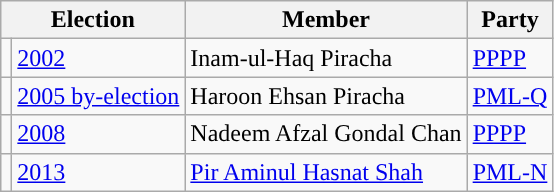<table class="wikitable">
<tr>
<th colspan="2">Election</th>
<th>Member</th>
<th>Party</th>
</tr>
<tr>
<td style="background-color: "></td>
<td><a href='#'>2002</a></td>
<td>Inam-ul-Haq Piracha</td>
<td><a href='#'>PPPP</a></td>
</tr>
<tr>
<td style="background-color: "></td>
<td><a href='#'>2005 by-election</a></td>
<td>Haroon Ehsan Piracha</td>
<td><a href='#'>PML-Q</a></td>
</tr>
<tr>
<td style="background-color: "></td>
<td><a href='#'>2008</a></td>
<td>Nadeem Afzal Gondal Chan</td>
<td><a href='#'>PPPP</a></td>
</tr>
<tr>
<td style="background-color: "></td>
<td><a href='#'>2013</a></td>
<td><a href='#'>Pir Aminul Hasnat Shah</a></td>
<td><a href='#'>PML-N</a></td>
</tr>
</table>
